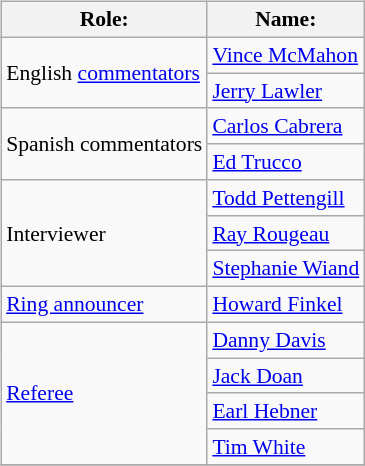<table class=wikitable style="font-size:90%; margin: 0.5em 0 0.5em 1em; float: right; clear: right;">
<tr>
<th>Role:</th>
<th>Name:</th>
</tr>
<tr>
<td rowspan="2">English <a href='#'>commentators</a></td>
<td><a href='#'>Vince McMahon</a></td>
</tr>
<tr>
<td><a href='#'>Jerry Lawler</a></td>
</tr>
<tr>
<td rowspan="2">Spanish commentators</td>
<td><a href='#'>Carlos Cabrera</a></td>
</tr>
<tr>
<td><a href='#'>Ed Trucco</a></td>
</tr>
<tr>
<td rowspan="3">Interviewer</td>
<td><a href='#'>Todd Pettengill</a></td>
</tr>
<tr>
<td><a href='#'>Ray Rougeau</a></td>
</tr>
<tr>
<td><a href='#'>Stephanie Wiand</a></td>
</tr>
<tr>
<td><a href='#'>Ring announcer</a></td>
<td><a href='#'>Howard Finkel</a></td>
</tr>
<tr>
<td rowspan=4><a href='#'>Referee</a></td>
<td><a href='#'>Danny Davis</a></td>
</tr>
<tr>
<td><a href='#'>Jack Doan</a></td>
</tr>
<tr>
<td><a href='#'>Earl Hebner</a></td>
</tr>
<tr>
<td><a href='#'>Tim White</a></td>
</tr>
<tr>
</tr>
</table>
